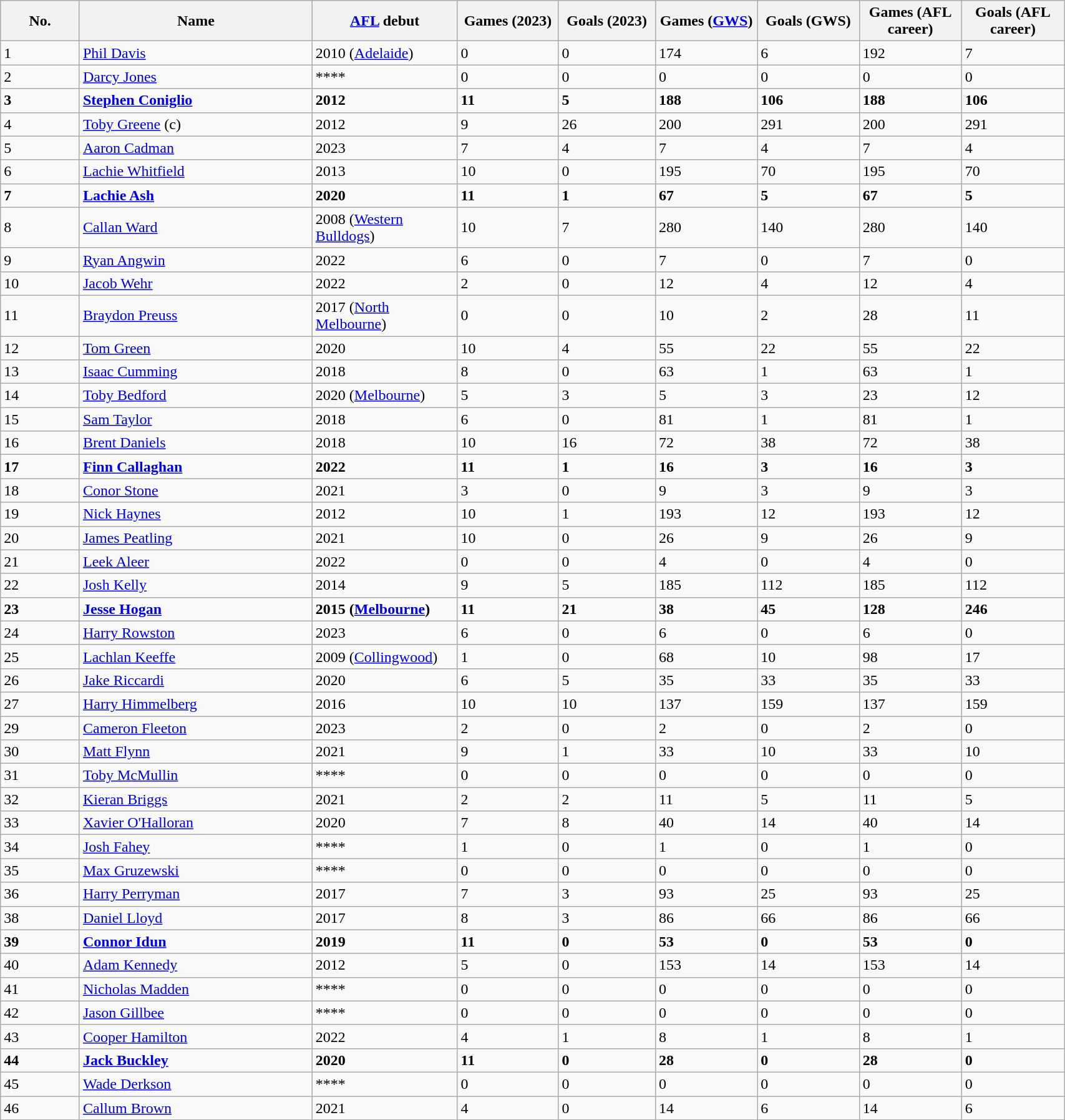<table class="wikitable sortable" style="width:90%;">
<tr>
<th width="2%">No.</th>
<th width="6%">Name</th>
<th width="2%"><a href='#'>AFL</a> debut</th>
<th width="2%">Games (2023)</th>
<th width="2%">Goals (2023)</th>
<th width="2%">Games (<a href='#'>GWS</a>)</th>
<th width="2%">Goals (GWS)</th>
<th width="2%">Games (AFL career)</th>
<th width="2%">Goals (AFL career)</th>
</tr>
<tr>
<td align="left">1</td>
<td><a href='#'>Phil Davis</a></td>
<td>2010 (<a href='#'>Adelaide</a>)</td>
<td>0</td>
<td>0</td>
<td>174</td>
<td>6</td>
<td>192</td>
<td>7</td>
</tr>
<tr>
<td>2</td>
<td><a href='#'>Darcy Jones</a></td>
<td>****</td>
<td>0</td>
<td>0</td>
<td>0</td>
<td>0</td>
<td>0</td>
<td>0</td>
</tr>
<tr>
<td><strong>3</strong></td>
<td><strong><a href='#'>Stephen Coniglio</a></strong></td>
<td><strong>2012</strong></td>
<td><strong>11</strong></td>
<td><strong>5</strong></td>
<td><strong>188</strong></td>
<td><strong>106</strong></td>
<td><strong>188</strong></td>
<td><strong>106</strong></td>
</tr>
<tr>
<td>4</td>
<td><a href='#'>Toby Greene</a> (c)</td>
<td>2012</td>
<td>9</td>
<td>26</td>
<td>200</td>
<td>291</td>
<td>200</td>
<td>291</td>
</tr>
<tr>
<td>5</td>
<td><a href='#'>Aaron Cadman</a></td>
<td>2023</td>
<td>7</td>
<td>4</td>
<td>7</td>
<td>4</td>
<td>7</td>
<td>4</td>
</tr>
<tr>
<td>6</td>
<td><a href='#'>Lachie Whitfield</a></td>
<td>2013</td>
<td>10</td>
<td>0</td>
<td>195</td>
<td>70</td>
<td>195</td>
<td>70</td>
</tr>
<tr>
<td><strong>7</strong></td>
<td><strong><a href='#'>Lachie Ash</a></strong></td>
<td><strong>2020</strong></td>
<td><strong>11</strong></td>
<td><strong>1</strong></td>
<td><strong>67</strong></td>
<td><strong>5</strong></td>
<td><strong>67</strong></td>
<td><strong>5</strong></td>
</tr>
<tr>
<td>8</td>
<td><a href='#'>Callan Ward</a></td>
<td>2008 (<a href='#'>Western Bulldogs</a>)</td>
<td>10</td>
<td>7</td>
<td>280</td>
<td>140</td>
<td>280</td>
<td>140</td>
</tr>
<tr>
<td>9</td>
<td><a href='#'>Ryan Angwin</a></td>
<td>2022</td>
<td>6</td>
<td>0</td>
<td>7</td>
<td>0</td>
<td>7</td>
<td>0</td>
</tr>
<tr>
<td>10</td>
<td><a href='#'>Jacob Wehr</a></td>
<td>2022</td>
<td>2</td>
<td>0</td>
<td>12</td>
<td>4</td>
<td>12</td>
<td>4</td>
</tr>
<tr>
<td>11</td>
<td><a href='#'>Braydon Preuss</a></td>
<td>2017 (<a href='#'>North Melbourne</a>)</td>
<td>0</td>
<td>0</td>
<td>10</td>
<td>2</td>
<td>28</td>
<td>11</td>
</tr>
<tr>
<td>12</td>
<td><a href='#'>Tom Green</a></td>
<td>2020</td>
<td>10</td>
<td>4</td>
<td>55</td>
<td>22</td>
<td>55</td>
<td>22</td>
</tr>
<tr>
<td>13</td>
<td><a href='#'>Isaac Cumming</a></td>
<td>2018</td>
<td>8</td>
<td>0</td>
<td>63</td>
<td>1</td>
<td>63</td>
<td>1</td>
</tr>
<tr>
<td>14</td>
<td><a href='#'>Toby Bedford</a></td>
<td>2020 (<a href='#'>Melbourne</a>)</td>
<td>5</td>
<td>3</td>
<td>5</td>
<td>3</td>
<td>23</td>
<td>12</td>
</tr>
<tr>
<td>15</td>
<td><a href='#'>Sam Taylor</a></td>
<td>2018</td>
<td>6</td>
<td>0</td>
<td>81</td>
<td>1</td>
<td>81</td>
<td>1</td>
</tr>
<tr>
<td>16</td>
<td><a href='#'>Brent Daniels</a></td>
<td>2018</td>
<td>10</td>
<td>16</td>
<td>72</td>
<td>38</td>
<td>72</td>
<td>38</td>
</tr>
<tr>
<td><strong>17</strong></td>
<td><strong><a href='#'>Finn Callaghan</a></strong></td>
<td><strong>2022</strong></td>
<td><strong>11</strong></td>
<td><strong>1</strong></td>
<td><strong>16</strong></td>
<td><strong>3</strong></td>
<td><strong>16</strong></td>
<td><strong>3</strong></td>
</tr>
<tr>
<td>18</td>
<td><a href='#'>Conor Stone</a></td>
<td>2021</td>
<td>3</td>
<td>0</td>
<td>9</td>
<td>3</td>
<td>9</td>
<td>3</td>
</tr>
<tr>
<td>19</td>
<td><a href='#'>Nick Haynes</a></td>
<td>2012</td>
<td>10</td>
<td>1</td>
<td>193</td>
<td>12</td>
<td>193</td>
<td>12</td>
</tr>
<tr>
<td>20</td>
<td><a href='#'>James Peatling</a></td>
<td>2021</td>
<td>10</td>
<td>0</td>
<td>26</td>
<td>9</td>
<td>26</td>
<td>9</td>
</tr>
<tr>
<td>21</td>
<td><a href='#'>Leek Aleer</a></td>
<td>2022</td>
<td>0</td>
<td>0</td>
<td>4</td>
<td>0</td>
<td>4</td>
<td>0</td>
</tr>
<tr>
<td>22</td>
<td><a href='#'>Josh Kelly</a></td>
<td>2014</td>
<td>9</td>
<td>5</td>
<td>185</td>
<td>112</td>
<td>185</td>
<td>112</td>
</tr>
<tr>
<td><strong>23</strong></td>
<td><strong><a href='#'>Jesse Hogan</a></strong></td>
<td><strong>2015 (<a href='#'>Melbourne</a>)</strong></td>
<td><strong>11</strong></td>
<td><strong>21</strong></td>
<td><strong>38</strong></td>
<td><strong>45</strong></td>
<td><strong>128</strong></td>
<td><strong>246</strong></td>
</tr>
<tr>
<td>24</td>
<td><a href='#'>Harry Rowston</a></td>
<td>2023</td>
<td>6</td>
<td>0</td>
<td>6</td>
<td>0</td>
<td>6</td>
<td>0</td>
</tr>
<tr>
<td>25</td>
<td><a href='#'>Lachlan Keeffe</a></td>
<td>2009 (<a href='#'>Collingwood</a>)</td>
<td>1</td>
<td>0</td>
<td>68</td>
<td>10</td>
<td>98</td>
<td>17</td>
</tr>
<tr>
<td>26</td>
<td><a href='#'>Jake Riccardi</a></td>
<td>2020</td>
<td>6</td>
<td>5</td>
<td>35</td>
<td>33</td>
<td>35</td>
<td>33</td>
</tr>
<tr>
<td>27</td>
<td><a href='#'>Harry Himmelberg</a></td>
<td>2016</td>
<td>10</td>
<td>10</td>
<td>137</td>
<td>159</td>
<td>137</td>
<td>159</td>
</tr>
<tr>
<td>29</td>
<td><a href='#'>Cameron Fleeton</a></td>
<td>2023</td>
<td>2</td>
<td>0</td>
<td>2</td>
<td>0</td>
<td>2</td>
<td>0</td>
</tr>
<tr>
<td>30</td>
<td><a href='#'>Matt Flynn</a></td>
<td>2021</td>
<td>9</td>
<td>1</td>
<td>33</td>
<td>10</td>
<td>33</td>
<td>10</td>
</tr>
<tr>
<td>31</td>
<td><a href='#'>Toby McMullin</a></td>
<td>****</td>
<td>0</td>
<td>0</td>
<td>0</td>
<td>0</td>
<td>0</td>
<td>0</td>
</tr>
<tr>
<td>32</td>
<td><a href='#'>Kieran Briggs</a></td>
<td>2021</td>
<td>2</td>
<td>2</td>
<td>11</td>
<td>5</td>
<td>11</td>
<td>5</td>
</tr>
<tr>
<td>33</td>
<td><a href='#'>Xavier O'Halloran</a></td>
<td>2020</td>
<td>7</td>
<td>8</td>
<td>40</td>
<td>14</td>
<td>40</td>
<td>14</td>
</tr>
<tr>
<td>34</td>
<td><a href='#'>Josh Fahey</a></td>
<td>****</td>
<td>1</td>
<td>0</td>
<td>1</td>
<td>0</td>
<td>1</td>
<td>0</td>
</tr>
<tr>
<td>35</td>
<td><a href='#'>Max Gruzewski</a></td>
<td>****</td>
<td>0</td>
<td>0</td>
<td>0</td>
<td>0</td>
<td>0</td>
<td>0</td>
</tr>
<tr>
<td>36</td>
<td><a href='#'>Harry Perryman</a></td>
<td>2017</td>
<td>7</td>
<td>3</td>
<td>93</td>
<td>25</td>
<td>93</td>
<td>25</td>
</tr>
<tr>
<td>38</td>
<td><a href='#'>Daniel Lloyd</a></td>
<td>2017</td>
<td>8</td>
<td>3</td>
<td>86</td>
<td>66</td>
<td>86</td>
<td>66</td>
</tr>
<tr>
<td><strong>39</strong></td>
<td><strong><a href='#'>Connor Idun</a></strong></td>
<td><strong>2019</strong></td>
<td><strong>11</strong></td>
<td><strong>0</strong></td>
<td><strong>53</strong></td>
<td><strong>0</strong></td>
<td><strong>53</strong></td>
<td><strong>0</strong></td>
</tr>
<tr>
<td>40</td>
<td><a href='#'>Adam Kennedy</a></td>
<td>2012</td>
<td>5</td>
<td>0</td>
<td>153</td>
<td>14</td>
<td>153</td>
<td>14</td>
</tr>
<tr>
<td>41</td>
<td><a href='#'>Nicholas Madden</a></td>
<td>****</td>
<td>0</td>
<td>0</td>
<td>0</td>
<td>0</td>
<td>0</td>
<td>0</td>
</tr>
<tr>
<td>42</td>
<td><a href='#'>Jason Gillbee</a></td>
<td>****</td>
<td>0</td>
<td>0</td>
<td>0</td>
<td>0</td>
<td>0</td>
<td>0</td>
</tr>
<tr>
<td>43</td>
<td><a href='#'>Cooper Hamilton</a></td>
<td>2022</td>
<td>4</td>
<td>1</td>
<td>8</td>
<td>1</td>
<td>8</td>
<td>1</td>
</tr>
<tr>
<td><strong>44</strong></td>
<td><a href='#'><strong>Jack Buckley</strong></a></td>
<td><strong>2020</strong></td>
<td><strong>11</strong></td>
<td><strong>0</strong></td>
<td><strong>28</strong></td>
<td><strong>0</strong></td>
<td><strong>28</strong></td>
<td><strong>0</strong></td>
</tr>
<tr>
<td>45</td>
<td><a href='#'>Wade Derkson</a></td>
<td>****</td>
<td>0</td>
<td>0</td>
<td>0</td>
<td>0</td>
<td>0</td>
<td>0</td>
</tr>
<tr>
<td>46</td>
<td><a href='#'>Callum Brown</a></td>
<td>2021</td>
<td>4</td>
<td>0</td>
<td>14</td>
<td>6</td>
<td>14</td>
<td>6</td>
</tr>
</table>
